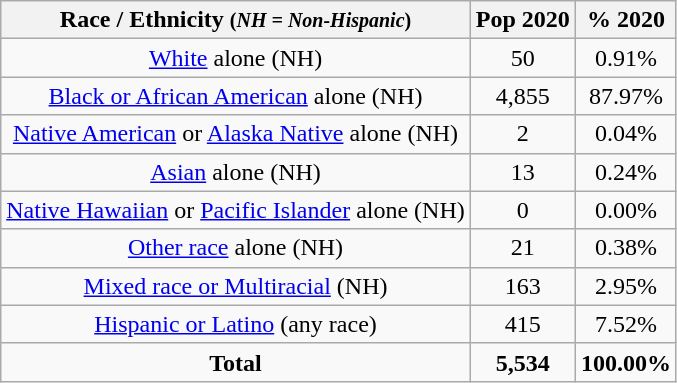<table class="wikitable" style="text-align:center;">
<tr>
<th>Race / Ethnicity <small>(<em>NH = Non-Hispanic</em>)</small></th>
<th>Pop 2020</th>
<th>% 2020</th>
</tr>
<tr>
<td><a href='#'>White</a> alone (NH)</td>
<td>50</td>
<td>0.91%</td>
</tr>
<tr>
<td><a href='#'>Black or African American</a> alone (NH)</td>
<td>4,855</td>
<td>87.97%</td>
</tr>
<tr>
<td><a href='#'>Native American</a> or <a href='#'>Alaska Native</a> alone (NH)</td>
<td>2 </td>
<td>0.04%</td>
</tr>
<tr>
<td><a href='#'>Asian</a> alone (NH)</td>
<td>13 </td>
<td>0.24%</td>
</tr>
<tr>
<td><a href='#'>Native Hawaiian</a> or <a href='#'>Pacific Islander</a> alone (NH)</td>
<td>0 </td>
<td>0.00%</td>
</tr>
<tr>
<td><a href='#'>Other race</a> alone (NH)</td>
<td>21</td>
<td>0.38%</td>
</tr>
<tr>
<td><a href='#'>Mixed race or Multiracial</a> (NH)</td>
<td>163</td>
<td>2.95%</td>
</tr>
<tr>
<td><a href='#'>Hispanic or Latino</a> (any race)</td>
<td>415</td>
<td>7.52%</td>
</tr>
<tr>
<td><strong>Total</strong></td>
<td><strong>5,534</strong></td>
<td><strong>100.00%</strong></td>
</tr>
</table>
